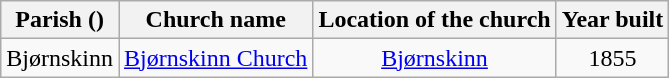<table class="wikitable" style="text-align:center">
<tr>
<th>Parish ()</th>
<th>Church name</th>
<th>Location of the church</th>
<th>Year built</th>
</tr>
<tr>
<td rowspan="1">Bjørnskinn</td>
<td><a href='#'>Bjørnskinn Church</a></td>
<td><a href='#'>Bjørnskinn</a></td>
<td>1855</td>
</tr>
</table>
